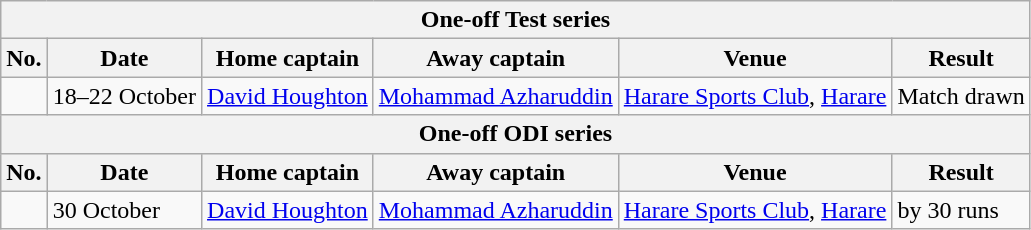<table class="wikitable">
<tr>
<th colspan="9">One-off Test series</th>
</tr>
<tr>
<th>No.</th>
<th>Date</th>
<th>Home captain</th>
<th>Away captain</th>
<th>Venue</th>
<th>Result</th>
</tr>
<tr>
<td></td>
<td>18–22 October</td>
<td><a href='#'>David Houghton</a></td>
<td><a href='#'>Mohammad Azharuddin</a></td>
<td><a href='#'>Harare Sports Club</a>, <a href='#'>Harare</a></td>
<td>Match drawn</td>
</tr>
<tr>
<th colspan="9">One-off ODI series</th>
</tr>
<tr>
<th>No.</th>
<th>Date</th>
<th>Home captain</th>
<th>Away captain</th>
<th>Venue</th>
<th>Result</th>
</tr>
<tr>
<td></td>
<td>30 October</td>
<td><a href='#'>David Houghton</a></td>
<td><a href='#'>Mohammad Azharuddin</a></td>
<td><a href='#'>Harare Sports Club</a>, <a href='#'>Harare</a></td>
<td> by 30 runs</td>
</tr>
</table>
